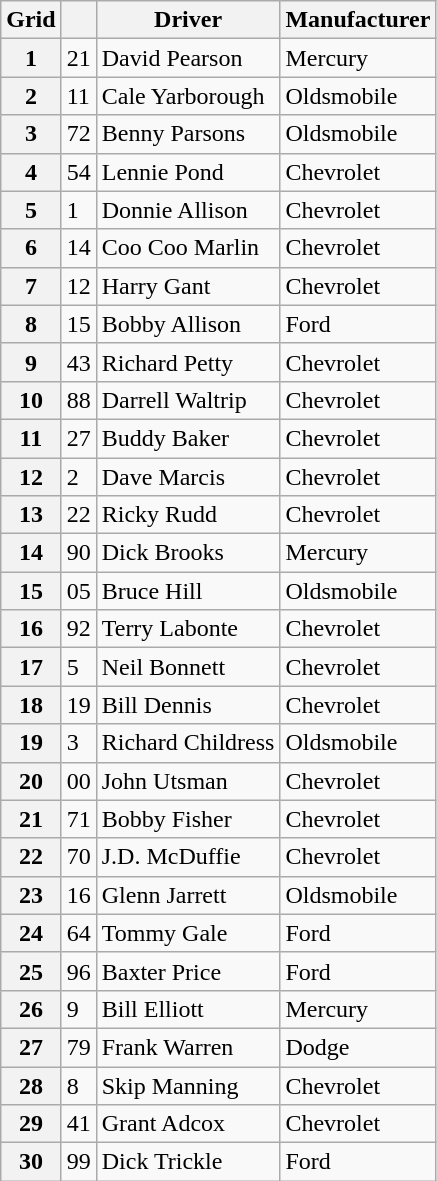<table class="wikitable">
<tr>
<th>Grid</th>
<th></th>
<th>Driver</th>
<th>Manufacturer</th>
</tr>
<tr>
<th>1</th>
<td>21</td>
<td>David Pearson</td>
<td>Mercury</td>
</tr>
<tr>
<th>2</th>
<td>11</td>
<td>Cale Yarborough</td>
<td>Oldsmobile</td>
</tr>
<tr>
<th>3</th>
<td>72</td>
<td>Benny Parsons</td>
<td>Oldsmobile</td>
</tr>
<tr>
<th>4</th>
<td>54</td>
<td>Lennie Pond</td>
<td>Chevrolet</td>
</tr>
<tr>
<th>5</th>
<td>1</td>
<td>Donnie Allison</td>
<td>Chevrolet</td>
</tr>
<tr>
<th>6</th>
<td>14</td>
<td>Coo Coo Marlin</td>
<td>Chevrolet</td>
</tr>
<tr>
<th>7</th>
<td>12</td>
<td>Harry Gant</td>
<td>Chevrolet</td>
</tr>
<tr>
<th>8</th>
<td>15</td>
<td>Bobby Allison</td>
<td>Ford</td>
</tr>
<tr>
<th>9</th>
<td>43</td>
<td>Richard Petty</td>
<td>Chevrolet</td>
</tr>
<tr>
<th>10</th>
<td>88</td>
<td>Darrell Waltrip</td>
<td>Chevrolet</td>
</tr>
<tr>
<th>11</th>
<td>27</td>
<td>Buddy Baker</td>
<td>Chevrolet</td>
</tr>
<tr>
<th>12</th>
<td>2</td>
<td>Dave Marcis</td>
<td>Chevrolet</td>
</tr>
<tr>
<th>13</th>
<td>22</td>
<td>Ricky Rudd</td>
<td>Chevrolet</td>
</tr>
<tr>
<th>14</th>
<td>90</td>
<td>Dick Brooks</td>
<td>Mercury</td>
</tr>
<tr>
<th>15</th>
<td>05</td>
<td>Bruce Hill</td>
<td>Oldsmobile</td>
</tr>
<tr>
<th>16</th>
<td>92</td>
<td>Terry Labonte</td>
<td>Chevrolet</td>
</tr>
<tr>
<th>17</th>
<td>5</td>
<td>Neil Bonnett</td>
<td>Chevrolet</td>
</tr>
<tr>
<th>18</th>
<td>19</td>
<td>Bill Dennis</td>
<td>Chevrolet</td>
</tr>
<tr>
<th>19</th>
<td>3</td>
<td>Richard Childress</td>
<td>Oldsmobile</td>
</tr>
<tr>
<th>20</th>
<td>00</td>
<td>John Utsman</td>
<td>Chevrolet</td>
</tr>
<tr>
<th>21</th>
<td>71</td>
<td>Bobby Fisher</td>
<td>Chevrolet</td>
</tr>
<tr>
<th>22</th>
<td>70</td>
<td>J.D. McDuffie</td>
<td>Chevrolet</td>
</tr>
<tr>
<th>23</th>
<td>16</td>
<td>Glenn Jarrett</td>
<td>Oldsmobile</td>
</tr>
<tr>
<th>24</th>
<td>64</td>
<td>Tommy Gale</td>
<td>Ford</td>
</tr>
<tr>
<th>25</th>
<td>96</td>
<td>Baxter Price</td>
<td>Ford</td>
</tr>
<tr>
<th>26</th>
<td>9</td>
<td>Bill Elliott</td>
<td>Mercury</td>
</tr>
<tr>
<th>27</th>
<td>79</td>
<td>Frank Warren</td>
<td>Dodge</td>
</tr>
<tr>
<th>28</th>
<td>8</td>
<td>Skip Manning</td>
<td>Chevrolet</td>
</tr>
<tr>
<th>29</th>
<td>41</td>
<td>Grant Adcox</td>
<td>Chevrolet</td>
</tr>
<tr>
<th>30</th>
<td>99</td>
<td>Dick Trickle</td>
<td>Ford</td>
</tr>
</table>
